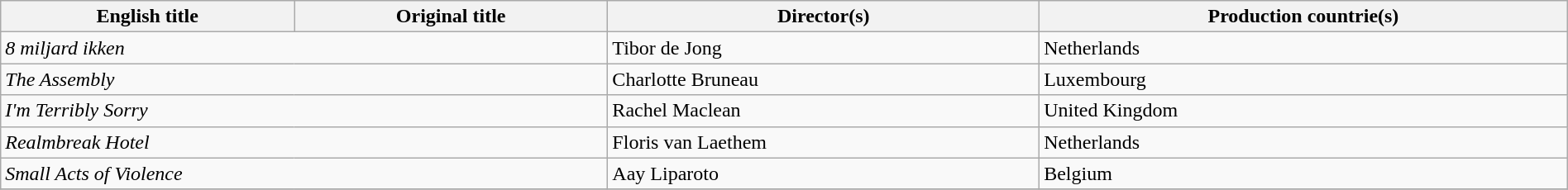<table class="sortable wikitable" style="width:100%; margin-bottom:4px" cellpadding="5">
<tr>
<th scope="col">English title</th>
<th scope="col">Original title</th>
<th scope="col">Director(s)</th>
<th scope="col">Production countrie(s)</th>
</tr>
<tr>
<td colspan="2"><em>8 miljard ikken</em></td>
<td>Tibor de Jong</td>
<td>Netherlands</td>
</tr>
<tr>
<td colspan="2"><em>The Assembly</em></td>
<td>Charlotte Bruneau</td>
<td>Luxembourg</td>
</tr>
<tr>
<td colspan="2"><em>I'm Terribly Sorry</em></td>
<td>Rachel Maclean</td>
<td>United Kingdom</td>
</tr>
<tr>
<td colspan="2"><em>Realmbreak Hotel</em></td>
<td>Floris van Laethem</td>
<td>Netherlands</td>
</tr>
<tr>
<td colspan="2"><em>Small Acts of Violence</em></td>
<td>Aay Liparoto</td>
<td>Belgium</td>
</tr>
<tr>
</tr>
</table>
